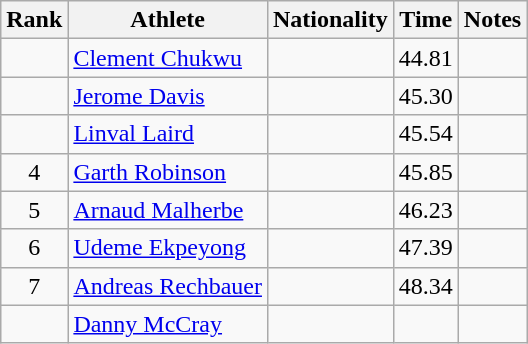<table class="wikitable sortable" style="text-align:center">
<tr>
<th>Rank</th>
<th>Athlete</th>
<th>Nationality</th>
<th>Time</th>
<th>Notes</th>
</tr>
<tr>
<td></td>
<td align=left><a href='#'>Clement Chukwu</a></td>
<td align=left></td>
<td>44.81</td>
<td></td>
</tr>
<tr>
<td></td>
<td align=left><a href='#'>Jerome Davis</a></td>
<td align=left></td>
<td>45.30</td>
<td></td>
</tr>
<tr>
<td></td>
<td align=left><a href='#'>Linval Laird</a></td>
<td align=left></td>
<td>45.54</td>
<td></td>
</tr>
<tr>
<td>4</td>
<td align=left><a href='#'>Garth Robinson</a></td>
<td align=left></td>
<td>45.85</td>
<td></td>
</tr>
<tr>
<td>5</td>
<td align=left><a href='#'>Arnaud Malherbe</a></td>
<td align=left></td>
<td>46.23</td>
<td></td>
</tr>
<tr>
<td>6</td>
<td align=left><a href='#'>Udeme Ekpeyong</a></td>
<td align=left></td>
<td>47.39</td>
<td></td>
</tr>
<tr>
<td>7</td>
<td align=left><a href='#'>Andreas Rechbauer</a></td>
<td align=left></td>
<td>48.34</td>
<td></td>
</tr>
<tr>
<td></td>
<td align=left><a href='#'>Danny McCray</a></td>
<td align=left></td>
<td></td>
<td></td>
</tr>
</table>
